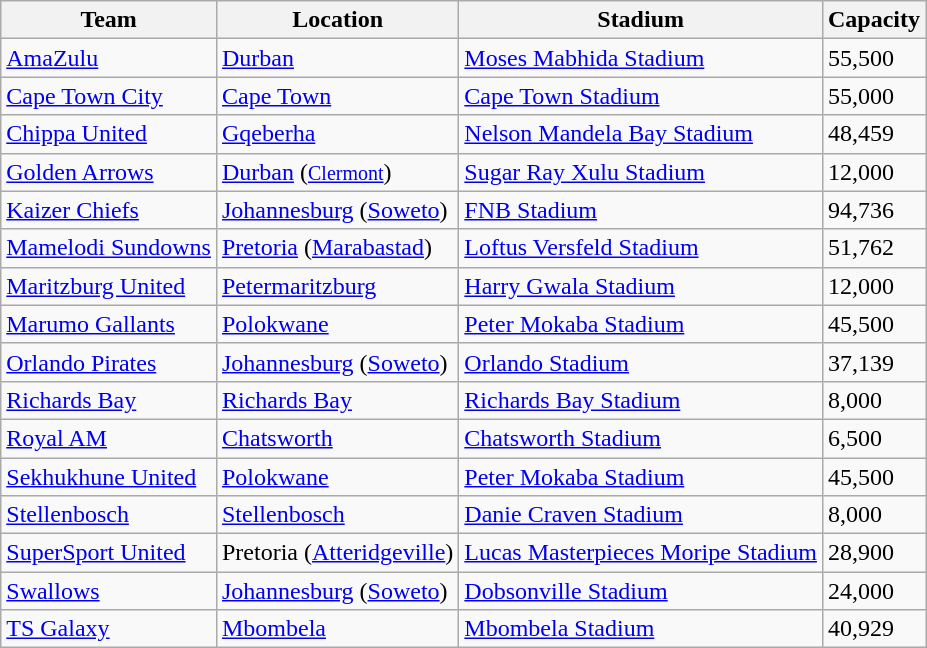<table class="wikitable sortable">
<tr>
<th>Team</th>
<th>Location</th>
<th>Stadium</th>
<th>Capacity</th>
</tr>
<tr>
<td><a href='#'>AmaZulu</a></td>
<td><a href='#'>Durban</a></td>
<td><a href='#'>Moses Mabhida Stadium</a></td>
<td>55,500</td>
</tr>
<tr>
<td><a href='#'>Cape Town City</a></td>
<td><a href='#'>Cape Town</a></td>
<td><a href='#'>Cape Town Stadium</a></td>
<td>55,000</td>
</tr>
<tr>
<td><a href='#'>Chippa United</a></td>
<td><a href='#'>Gqeberha</a></td>
<td><a href='#'>Nelson Mandela Bay Stadium</a></td>
<td>48,459</td>
</tr>
<tr>
<td><a href='#'>Golden Arrows</a></td>
<td><a href='#'>Durban</a> (<a href='#'><small>Clermont</small></a>)</td>
<td><a href='#'>Sugar Ray Xulu Stadium</a></td>
<td>12,000</td>
</tr>
<tr>
<td><a href='#'>Kaizer Chiefs</a></td>
<td><a href='#'>Johannesburg</a> (<a href='#'>Soweto</a>)</td>
<td><a href='#'>FNB Stadium</a></td>
<td>94,736</td>
</tr>
<tr>
<td><a href='#'>Mamelodi Sundowns</a></td>
<td><a href='#'>Pretoria</a> (<a href='#'>Marabastad</a>)</td>
<td><a href='#'>Loftus Versfeld Stadium</a></td>
<td>51,762</td>
</tr>
<tr>
<td><a href='#'>Maritzburg United</a></td>
<td><a href='#'>Petermaritzburg</a></td>
<td><a href='#'>Harry Gwala Stadium</a></td>
<td>12,000</td>
</tr>
<tr>
<td><a href='#'>Marumo Gallants</a></td>
<td><a href='#'>Polokwane</a></td>
<td><a href='#'>Peter Mokaba Stadium</a></td>
<td>45,500</td>
</tr>
<tr>
<td><a href='#'>Orlando Pirates</a></td>
<td><a href='#'>Johannesburg</a> (<a href='#'>Soweto</a>)</td>
<td><a href='#'>Orlando Stadium</a></td>
<td>37,139</td>
</tr>
<tr>
<td><a href='#'>Richards Bay</a></td>
<td><a href='#'>Richards Bay</a></td>
<td><a href='#'>Richards Bay Stadium</a></td>
<td>8,000</td>
</tr>
<tr>
<td><a href='#'>Royal AM</a></td>
<td><a href='#'>Chatsworth</a></td>
<td><a href='#'>Chatsworth Stadium</a></td>
<td>6,500</td>
</tr>
<tr>
<td><a href='#'>Sekhukhune United</a></td>
<td><a href='#'>Polokwane</a></td>
<td><a href='#'>Peter Mokaba Stadium</a></td>
<td>45,500</td>
</tr>
<tr>
<td><a href='#'>Stellenbosch</a></td>
<td><a href='#'>Stellenbosch</a></td>
<td><a href='#'>Danie Craven Stadium</a></td>
<td>8,000</td>
</tr>
<tr>
<td><a href='#'>SuperSport United</a></td>
<td>Pretoria (<a href='#'>Atteridgeville</a>)</td>
<td><a href='#'>Lucas Masterpieces Moripe Stadium</a></td>
<td>28,900</td>
</tr>
<tr>
<td><a href='#'>Swallows</a></td>
<td><a href='#'>Johannesburg</a> (<a href='#'>Soweto</a>)</td>
<td><a href='#'>Dobsonville Stadium</a></td>
<td>24,000</td>
</tr>
<tr>
<td><a href='#'>TS Galaxy</a></td>
<td><a href='#'>Mbombela</a></td>
<td><a href='#'>Mbombela Stadium</a></td>
<td>40,929</td>
</tr>
</table>
